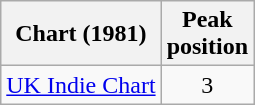<table class="wikitable sortable">
<tr>
<th scope="col">Chart (1981)</th>
<th scope="col">Peak<br>position</th>
</tr>
<tr>
<td><a href='#'>UK Indie Chart</a></td>
<td style="text-align:center;">3</td>
</tr>
</table>
